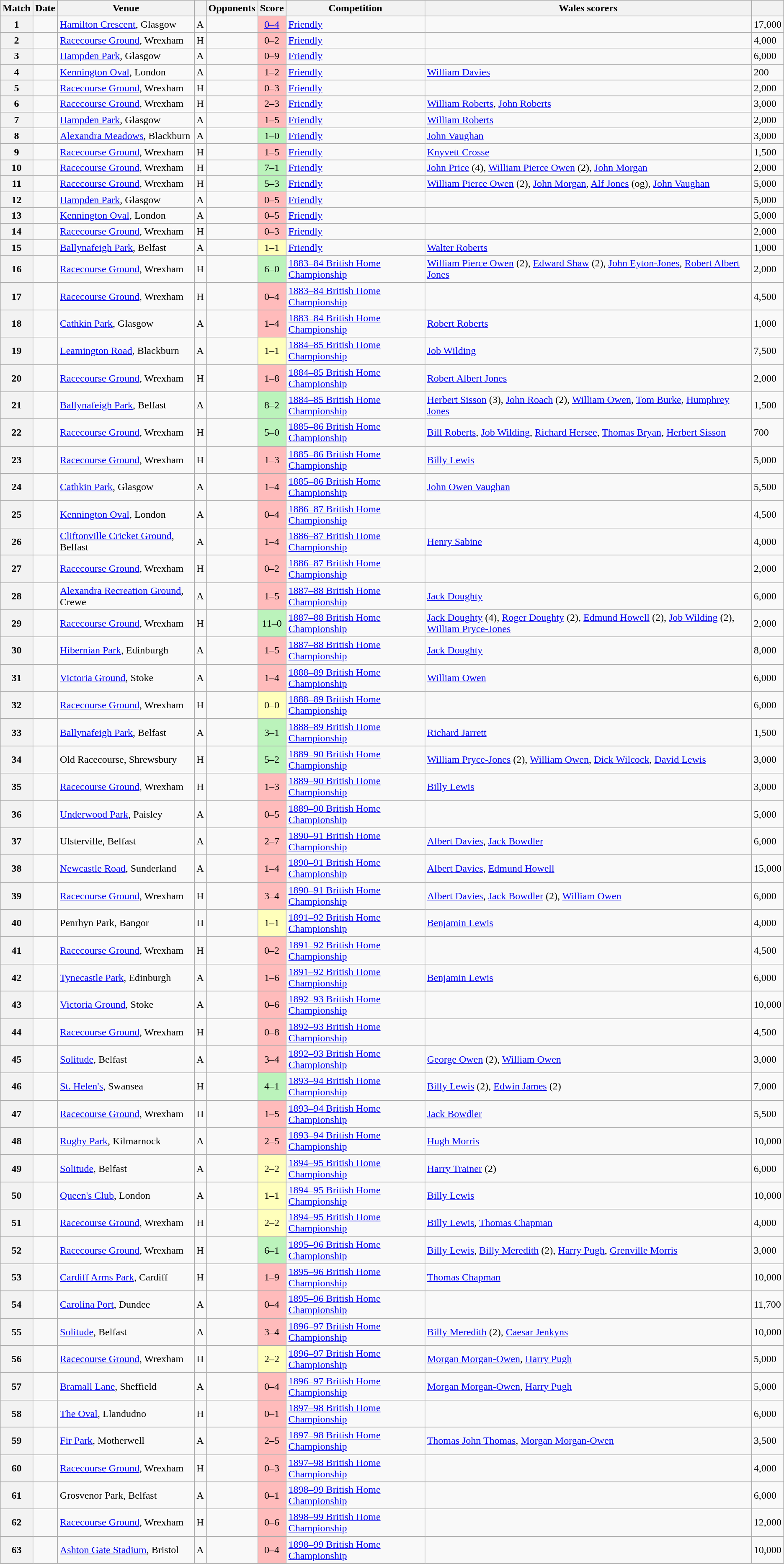<table class="wikitable plainrowheaders sortable">
<tr>
<th scope=col>Match </th>
<th scope=col>Date</th>
<th scope=col>Venue</th>
<th scope=col></th>
<th scope=col>Opponents</th>
<th scope=col>Score</th>
<th scope=col>Competition</th>
<th scope=col class=unsortable>Wales scorers</th>
<th></th>
</tr>
<tr>
<th scope=row>1</th>
<td></td>
<td><a href='#'>Hamilton Crescent</a>, Glasgow</td>
<td>A</td>
<td></td>
<td align=center bgcolor=#FFBBBB><a href='#'>0–4</a></td>
<td><a href='#'>Friendly</a></td>
<td></td>
<td>17,000</td>
</tr>
<tr>
<th scope=row>2</th>
<td></td>
<td><a href='#'>Racecourse Ground</a>, Wrexham</td>
<td>H</td>
<td></td>
<td align=center bgcolor=#FFBBBB>0–2</td>
<td><a href='#'>Friendly</a></td>
<td></td>
<td>4,000</td>
</tr>
<tr>
<th scope=row>3</th>
<td></td>
<td><a href='#'>Hampden Park</a>, Glasgow</td>
<td>A</td>
<td></td>
<td align=center bgcolor=#FFBBBB>0–9</td>
<td><a href='#'>Friendly</a></td>
<td></td>
<td>6,000</td>
</tr>
<tr>
<th scope=row>4</th>
<td></td>
<td><a href='#'>Kennington Oval</a>, London</td>
<td>A</td>
<td></td>
<td align=center bgcolor=#FFBBBB>1–2</td>
<td><a href='#'>Friendly</a></td>
<td><a href='#'>William Davies</a></td>
<td>200</td>
</tr>
<tr>
<th scope=row>5</th>
<td></td>
<td><a href='#'>Racecourse Ground</a>, Wrexham</td>
<td>H</td>
<td></td>
<td align=center bgcolor=#FFBBBB>0–3</td>
<td><a href='#'>Friendly</a></td>
<td></td>
<td>2,000</td>
</tr>
<tr>
<th scope=row>6</th>
<td></td>
<td><a href='#'>Racecourse Ground</a>, Wrexham</td>
<td>H</td>
<td></td>
<td align=center bgcolor=#FFBBBB>2–3</td>
<td><a href='#'>Friendly</a></td>
<td><a href='#'>William Roberts</a>, <a href='#'>John Roberts</a></td>
<td>3,000</td>
</tr>
<tr>
<th scope=row>7</th>
<td></td>
<td><a href='#'>Hampden Park</a>, Glasgow</td>
<td>A</td>
<td></td>
<td align=center bgcolor=#FFBBBB>1–5</td>
<td><a href='#'>Friendly</a></td>
<td><a href='#'>William Roberts</a></td>
<td>2,000</td>
</tr>
<tr>
<th scope=row>8</th>
<td></td>
<td><a href='#'>Alexandra Meadows</a>, Blackburn</td>
<td>A</td>
<td></td>
<td align=center bgcolor=#BBF3BB>1–0</td>
<td><a href='#'>Friendly</a></td>
<td><a href='#'>John Vaughan</a></td>
<td>3,000</td>
</tr>
<tr>
<th scope=row>9</th>
<td></td>
<td><a href='#'>Racecourse Ground</a>, Wrexham</td>
<td>H</td>
<td></td>
<td align=center bgcolor=#FFBBBB>1–5</td>
<td><a href='#'>Friendly</a></td>
<td><a href='#'>Knyvett Crosse</a></td>
<td>1,500</td>
</tr>
<tr>
<th scope=row>10</th>
<td></td>
<td><a href='#'>Racecourse Ground</a>, Wrexham</td>
<td>H</td>
<td></td>
<td align=center bgcolor=#BBF3BB>7–1</td>
<td><a href='#'>Friendly</a></td>
<td><a href='#'>John Price</a> (4), <a href='#'>William Pierce Owen</a> (2), <a href='#'>John Morgan</a></td>
<td>2,000</td>
</tr>
<tr>
<th scope=row>11</th>
<td></td>
<td><a href='#'>Racecourse Ground</a>, Wrexham</td>
<td>H</td>
<td></td>
<td align=center bgcolor=#BBF3BB>5–3</td>
<td><a href='#'>Friendly</a></td>
<td><a href='#'>William Pierce Owen</a> (2), <a href='#'>John Morgan</a>, <a href='#'>Alf Jones</a> (og), <a href='#'>John Vaughan</a></td>
<td>5,000</td>
</tr>
<tr>
<th scope=row>12</th>
<td></td>
<td><a href='#'>Hampden Park</a>, Glasgow</td>
<td>A</td>
<td></td>
<td align=center bgcolor=#FFBBBB>0–5</td>
<td><a href='#'>Friendly</a></td>
<td></td>
<td>5,000</td>
</tr>
<tr>
<th scope=row>13</th>
<td></td>
<td><a href='#'>Kennington Oval</a>, London</td>
<td>A</td>
<td></td>
<td align=center bgcolor=#FFBBBB>0–5</td>
<td><a href='#'>Friendly</a></td>
<td></td>
<td>5,000</td>
</tr>
<tr>
<th scope=row>14</th>
<td></td>
<td><a href='#'>Racecourse Ground</a>, Wrexham</td>
<td>H</td>
<td></td>
<td align=center bgcolor=#FFBBBB>0–3</td>
<td><a href='#'>Friendly</a></td>
<td></td>
<td>2,000</td>
</tr>
<tr>
<th scope=row>15</th>
<td></td>
<td><a href='#'>Ballynafeigh Park</a>, Belfast</td>
<td>A</td>
<td></td>
<td align=center bgcolor=#FFFFBB>1–1</td>
<td><a href='#'>Friendly</a></td>
<td><a href='#'>Walter Roberts</a></td>
<td>1,000</td>
</tr>
<tr>
<th scope=row>16</th>
<td></td>
<td><a href='#'>Racecourse Ground</a>, Wrexham</td>
<td>H</td>
<td></td>
<td align=center bgcolor=#BBF3BB>6–0</td>
<td><a href='#'>1883–84 British Home Championship</a></td>
<td><a href='#'>William Pierce Owen</a> (2), <a href='#'>Edward Shaw</a> (2), <a href='#'>John Eyton-Jones</a>, <a href='#'>Robert Albert Jones</a></td>
<td>2,000</td>
</tr>
<tr>
<th scope=row>17</th>
<td></td>
<td><a href='#'>Racecourse Ground</a>, Wrexham</td>
<td>H</td>
<td></td>
<td align=center bgcolor=#FFBBBB>0–4</td>
<td><a href='#'>1883–84 British Home Championship</a></td>
<td></td>
<td>4,500</td>
</tr>
<tr>
<th scope=row>18</th>
<td></td>
<td><a href='#'>Cathkin Park</a>, Glasgow</td>
<td>A</td>
<td></td>
<td align=center bgcolor=#FFBBBB>1–4</td>
<td><a href='#'>1883–84 British Home Championship</a></td>
<td><a href='#'>Robert Roberts</a></td>
<td>1,000</td>
</tr>
<tr>
<th scope=row>19</th>
<td></td>
<td><a href='#'>Leamington Road</a>, Blackburn</td>
<td>A</td>
<td></td>
<td align=center bgcolor=#FFFFBB>1–1</td>
<td><a href='#'>1884–85 British Home Championship</a></td>
<td><a href='#'>Job Wilding</a></td>
<td>7,500</td>
</tr>
<tr>
<th scope=row>20</th>
<td></td>
<td><a href='#'>Racecourse Ground</a>, Wrexham</td>
<td>H</td>
<td></td>
<td align=center bgcolor=#FFBBBB>1–8</td>
<td><a href='#'>1884–85 British Home Championship</a></td>
<td><a href='#'>Robert Albert Jones</a></td>
<td>2,000</td>
</tr>
<tr>
<th scope=row>21</th>
<td></td>
<td><a href='#'>Ballynafeigh Park</a>, Belfast</td>
<td>A</td>
<td></td>
<td align=center bgcolor=#BBF3BB>8–2</td>
<td><a href='#'>1884–85 British Home Championship</a></td>
<td><a href='#'>Herbert Sisson</a> (3), <a href='#'>John Roach</a> (2), <a href='#'>William Owen</a>, <a href='#'>Tom Burke</a>, <a href='#'>Humphrey Jones</a></td>
<td>1,500</td>
</tr>
<tr>
<th scope=row>22</th>
<td></td>
<td><a href='#'>Racecourse Ground</a>, Wrexham</td>
<td>H</td>
<td></td>
<td align=center bgcolor=#BBF3BB>5–0</td>
<td><a href='#'>1885–86 British Home Championship</a></td>
<td><a href='#'>Bill Roberts</a>, <a href='#'>Job Wilding</a>, <a href='#'>Richard Hersee</a>, <a href='#'>Thomas Bryan</a>, <a href='#'>Herbert Sisson</a></td>
<td>700</td>
</tr>
<tr>
<th scope=row>23</th>
<td></td>
<td><a href='#'>Racecourse Ground</a>, Wrexham</td>
<td>H</td>
<td></td>
<td align=center bgcolor=#FFBBBB>1–3</td>
<td><a href='#'>1885–86 British Home Championship</a></td>
<td><a href='#'>Billy Lewis</a></td>
<td>5,000</td>
</tr>
<tr>
<th scope=row>24</th>
<td></td>
<td><a href='#'>Cathkin Park</a>, Glasgow</td>
<td>A</td>
<td></td>
<td align=center bgcolor=#FFBBBB>1–4</td>
<td><a href='#'>1885–86 British Home Championship</a></td>
<td><a href='#'>John Owen Vaughan</a></td>
<td>5,500</td>
</tr>
<tr>
<th scope=row>25</th>
<td></td>
<td><a href='#'>Kennington Oval</a>, London</td>
<td>A</td>
<td></td>
<td align=center bgcolor=#FFBBBB>0–4</td>
<td><a href='#'>1886–87 British Home Championship</a></td>
<td></td>
<td>4,500</td>
</tr>
<tr>
<th scope=row>26</th>
<td></td>
<td><a href='#'>Cliftonville Cricket Ground</a>, Belfast</td>
<td>A</td>
<td></td>
<td align=center bgcolor=#FFBBBB>1–4</td>
<td><a href='#'>1886–87 British Home Championship</a></td>
<td><a href='#'>Henry Sabine</a></td>
<td>4,000</td>
</tr>
<tr>
<th scope=row>27</th>
<td></td>
<td><a href='#'>Racecourse Ground</a>, Wrexham</td>
<td>H</td>
<td></td>
<td align=center bgcolor=#FFBBBB>0–2</td>
<td><a href='#'>1886–87 British Home Championship</a></td>
<td></td>
<td>2,000</td>
</tr>
<tr>
<th scope=row>28</th>
<td></td>
<td><a href='#'>Alexandra Recreation Ground</a>, Crewe</td>
<td>A</td>
<td></td>
<td align=center bgcolor=#FFBBBB>1–5</td>
<td><a href='#'>1887–88 British Home Championship</a></td>
<td><a href='#'>Jack Doughty</a></td>
<td>6,000</td>
</tr>
<tr>
<th scope=row>29</th>
<td></td>
<td><a href='#'>Racecourse Ground</a>, Wrexham</td>
<td>H</td>
<td></td>
<td align=center bgcolor=#BBF3BB>11–0</td>
<td><a href='#'>1887–88 British Home Championship</a></td>
<td><a href='#'>Jack Doughty</a> (4), <a href='#'>Roger Doughty</a> (2), <a href='#'>Edmund Howell</a> (2), <a href='#'>Job Wilding</a> (2), <a href='#'>William Pryce-Jones</a></td>
<td>2,000</td>
</tr>
<tr>
<th scope=row>30</th>
<td></td>
<td><a href='#'>Hibernian Park</a>, Edinburgh</td>
<td>A</td>
<td></td>
<td align=center bgcolor=#FFBBBB>1–5</td>
<td><a href='#'>1887–88 British Home Championship</a></td>
<td><a href='#'>Jack Doughty</a></td>
<td>8,000</td>
</tr>
<tr>
<th scope=row>31</th>
<td></td>
<td><a href='#'>Victoria Ground</a>, Stoke</td>
<td>A</td>
<td></td>
<td align=center bgcolor=#FFBBBB>1–4</td>
<td><a href='#'>1888–89 British Home Championship</a></td>
<td><a href='#'>William Owen</a></td>
<td>6,000</td>
</tr>
<tr>
<th scope=row>32</th>
<td></td>
<td><a href='#'>Racecourse Ground</a>, Wrexham</td>
<td>H</td>
<td></td>
<td align=center bgcolor=#FFFFBB>0–0</td>
<td><a href='#'>1888–89 British Home Championship</a></td>
<td></td>
<td>6,000</td>
</tr>
<tr>
<th scope=row>33</th>
<td></td>
<td><a href='#'>Ballynafeigh Park</a>, Belfast</td>
<td>A</td>
<td></td>
<td align=center bgcolor=#BBF3BB>3–1</td>
<td><a href='#'>1888–89 British Home Championship</a></td>
<td><a href='#'>Richard Jarrett</a></td>
<td>1,500</td>
</tr>
<tr>
<th scope=row>34</th>
<td></td>
<td>Old Racecourse, Shrewsbury</td>
<td>H </td>
<td></td>
<td align=center bgcolor=#BBF3BB>5–2</td>
<td><a href='#'>1889–90 British Home Championship</a></td>
<td><a href='#'>William Pryce-Jones</a> (2), <a href='#'>William Owen</a>, <a href='#'>Dick Wilcock</a>, <a href='#'>David Lewis</a></td>
<td>3,000</td>
</tr>
<tr>
<th scope=row>35</th>
<td></td>
<td><a href='#'>Racecourse Ground</a>, Wrexham</td>
<td>H</td>
<td></td>
<td align=center bgcolor=#FFBBBB>1–3</td>
<td><a href='#'>1889–90 British Home Championship</a></td>
<td><a href='#'>Billy Lewis</a></td>
<td>3,000</td>
</tr>
<tr>
<th scope=row>36</th>
<td></td>
<td><a href='#'>Underwood Park</a>, Paisley</td>
<td>A</td>
<td></td>
<td align=center bgcolor=#FFBBBB>0–5</td>
<td><a href='#'>1889–90 British Home Championship</a></td>
<td></td>
<td>5,000</td>
</tr>
<tr>
<th scope=row>37</th>
<td></td>
<td>Ulsterville, Belfast</td>
<td>A</td>
<td></td>
<td align=center bgcolor=#FFBBBB>2–7</td>
<td><a href='#'>1890–91 British Home Championship</a></td>
<td><a href='#'>Albert Davies</a>, <a href='#'>Jack Bowdler</a></td>
<td>6,000</td>
</tr>
<tr>
<th scope=row>38</th>
<td></td>
<td><a href='#'>Newcastle Road</a>, Sunderland</td>
<td>A</td>
<td></td>
<td align=center bgcolor=#FFBBBB>1–4</td>
<td><a href='#'>1890–91 British Home Championship</a></td>
<td><a href='#'>Albert Davies</a>, <a href='#'>Edmund Howell</a></td>
<td>15,000</td>
</tr>
<tr>
<th scope=row>39</th>
<td></td>
<td><a href='#'>Racecourse Ground</a>, Wrexham</td>
<td>H</td>
<td></td>
<td align=center bgcolor=#FFBBBB>3–4</td>
<td><a href='#'>1890–91 British Home Championship</a></td>
<td><a href='#'>Albert Davies</a>, <a href='#'>Jack Bowdler</a> (2), <a href='#'>William Owen</a></td>
<td>6,000</td>
</tr>
<tr>
<th scope=row>40</th>
<td></td>
<td>Penrhyn Park, Bangor</td>
<td>H</td>
<td></td>
<td align=center bgcolor=#FFFFBB>1–1</td>
<td><a href='#'>1891–92 British Home Championship</a></td>
<td><a href='#'>Benjamin Lewis</a></td>
<td>4,000</td>
</tr>
<tr>
<th scope=row>41</th>
<td></td>
<td><a href='#'>Racecourse Ground</a>, Wrexham</td>
<td>H</td>
<td></td>
<td align=center bgcolor=#FFBBBB>0–2</td>
<td><a href='#'>1891–92 British Home Championship</a></td>
<td></td>
<td>4,500</td>
</tr>
<tr>
<th scope=row>42</th>
<td></td>
<td><a href='#'>Tynecastle Park</a>, Edinburgh</td>
<td>A</td>
<td></td>
<td align=center bgcolor=#FFBBBB>1–6</td>
<td><a href='#'>1891–92 British Home Championship</a></td>
<td><a href='#'>Benjamin Lewis</a></td>
<td>6,000</td>
</tr>
<tr>
<th scope=row>43</th>
<td></td>
<td><a href='#'>Victoria Ground</a>, Stoke</td>
<td>A</td>
<td></td>
<td align=center bgcolor=#FFBBBB>0–6</td>
<td><a href='#'>1892–93 British Home Championship</a></td>
<td></td>
<td>10,000</td>
</tr>
<tr>
<th scope=row>44</th>
<td></td>
<td><a href='#'>Racecourse Ground</a>, Wrexham</td>
<td>H</td>
<td></td>
<td align=center bgcolor=#FFBBBB>0–8</td>
<td><a href='#'>1892–93 British Home Championship</a></td>
<td></td>
<td>4,500</td>
</tr>
<tr>
<th scope=row>45</th>
<td></td>
<td><a href='#'>Solitude</a>, Belfast</td>
<td>A</td>
<td></td>
<td align=center bgcolor=#FFBBBB>3–4</td>
<td><a href='#'>1892–93 British Home Championship</a></td>
<td><a href='#'>George Owen</a> (2), <a href='#'>William Owen</a></td>
<td>3,000</td>
</tr>
<tr>
<th scope=row>46</th>
<td></td>
<td><a href='#'>St. Helen's</a>, Swansea</td>
<td>H</td>
<td></td>
<td align=center bgcolor=#BBF3BB>4–1</td>
<td><a href='#'>1893–94 British Home Championship</a></td>
<td><a href='#'>Billy Lewis</a> (2), <a href='#'>Edwin James</a> (2)</td>
<td>7,000</td>
</tr>
<tr>
<th scope=row>47</th>
<td></td>
<td><a href='#'>Racecourse Ground</a>, Wrexham</td>
<td>H</td>
<td></td>
<td align=center bgcolor=#FFBBBB>1–5</td>
<td><a href='#'>1893–94 British Home Championship</a></td>
<td><a href='#'>Jack Bowdler</a></td>
<td>5,500</td>
</tr>
<tr>
<th scope=row>48</th>
<td></td>
<td><a href='#'>Rugby Park</a>, Kilmarnock</td>
<td>A</td>
<td></td>
<td align=center bgcolor=#FFBBBB>2–5</td>
<td><a href='#'>1893–94 British Home Championship</a></td>
<td><a href='#'>Hugh Morris</a></td>
<td>10,000</td>
</tr>
<tr>
<th scope=row>49</th>
<td></td>
<td><a href='#'>Solitude</a>, Belfast</td>
<td>A</td>
<td></td>
<td align=center bgcolor=#FFFFBB>2–2</td>
<td><a href='#'>1894–95 British Home Championship</a></td>
<td><a href='#'>Harry Trainer</a> (2)</td>
<td>6,000</td>
</tr>
<tr>
<th scope=row>50</th>
<td></td>
<td><a href='#'>Queen's Club</a>, London</td>
<td>A</td>
<td></td>
<td align=center bgcolor=#FFFFBB>1–1</td>
<td><a href='#'>1894–95 British Home Championship</a></td>
<td><a href='#'>Billy Lewis</a></td>
<td>10,000</td>
</tr>
<tr>
<th scope=row>51</th>
<td></td>
<td><a href='#'>Racecourse Ground</a>, Wrexham</td>
<td>H</td>
<td></td>
<td align=center bgcolor=#FFFFBB>2–2</td>
<td><a href='#'>1894–95 British Home Championship</a></td>
<td><a href='#'>Billy Lewis</a>, <a href='#'>Thomas Chapman</a></td>
<td>4,000</td>
</tr>
<tr>
<th scope=row>52</th>
<td></td>
<td><a href='#'>Racecourse Ground</a>, Wrexham</td>
<td>H</td>
<td></td>
<td align=center bgcolor=#BBF3BB>6–1</td>
<td><a href='#'>1895–96 British Home Championship</a></td>
<td><a href='#'>Billy Lewis</a>, <a href='#'>Billy Meredith</a> (2), <a href='#'>Harry Pugh</a>, <a href='#'>Grenville Morris</a></td>
<td>3,000</td>
</tr>
<tr>
<th scope=row>53</th>
<td></td>
<td><a href='#'>Cardiff Arms Park</a>, Cardiff</td>
<td>H</td>
<td></td>
<td align=center bgcolor=#FFBBBB>1–9</td>
<td><a href='#'>1895–96 British Home Championship</a></td>
<td><a href='#'>Thomas Chapman</a></td>
<td>10,000</td>
</tr>
<tr>
<th scope=row>54</th>
<td></td>
<td><a href='#'>Carolina Port</a>, Dundee</td>
<td>A</td>
<td></td>
<td align=center bgcolor=#FFBBBB>0–4</td>
<td><a href='#'>1895–96 British Home Championship</a></td>
<td></td>
<td>11,700</td>
</tr>
<tr>
<th scope=row>55</th>
<td></td>
<td><a href='#'>Solitude</a>, Belfast</td>
<td>A</td>
<td></td>
<td align=center bgcolor=#FFBBBB>3–4</td>
<td><a href='#'>1896–97 British Home Championship</a></td>
<td><a href='#'>Billy Meredith</a> (2), <a href='#'>Caesar Jenkyns</a></td>
<td>10,000</td>
</tr>
<tr>
<th scope=row>56</th>
<td></td>
<td><a href='#'>Racecourse Ground</a>, Wrexham</td>
<td>H</td>
<td></td>
<td align=center bgcolor=#FFFFBB>2–2</td>
<td><a href='#'>1896–97 British Home Championship</a></td>
<td><a href='#'>Morgan Morgan-Owen</a>, <a href='#'>Harry Pugh</a></td>
<td>5,000</td>
</tr>
<tr>
<th scope=row>57</th>
<td></td>
<td><a href='#'>Bramall Lane</a>, Sheffield</td>
<td>A</td>
<td></td>
<td align=center bgcolor=#FFBBBB>0–4</td>
<td><a href='#'>1896–97 British Home Championship</a></td>
<td><a href='#'>Morgan Morgan-Owen</a>, <a href='#'>Harry Pugh</a></td>
<td>5,000</td>
</tr>
<tr>
<th scope=row>58</th>
<td></td>
<td><a href='#'>The Oval</a>, Llandudno</td>
<td>H</td>
<td></td>
<td align=center bgcolor=#FFBBBB>0–1</td>
<td><a href='#'>1897–98 British Home Championship</a></td>
<td></td>
<td>6,000</td>
</tr>
<tr>
<th scope=row>59</th>
<td></td>
<td><a href='#'>Fir Park</a>, Motherwell</td>
<td>A</td>
<td></td>
<td align=center bgcolor=#FFBBBB>2–5</td>
<td><a href='#'>1897–98 British Home Championship</a></td>
<td><a href='#'>Thomas John Thomas</a>, <a href='#'>Morgan Morgan-Owen</a></td>
<td>3,500</td>
</tr>
<tr>
<th scope=row>60</th>
<td></td>
<td><a href='#'>Racecourse Ground</a>, Wrexham</td>
<td>H</td>
<td></td>
<td align=center bgcolor=#FFBBBB>0–3</td>
<td><a href='#'>1897–98 British Home Championship</a></td>
<td></td>
<td>4,000</td>
</tr>
<tr>
<th scope=row>61</th>
<td></td>
<td>Grosvenor Park, Belfast</td>
<td>A</td>
<td></td>
<td align=center bgcolor=#FFBBBB>0–1</td>
<td><a href='#'>1898–99 British Home Championship</a></td>
<td></td>
<td>6,000</td>
</tr>
<tr>
<th scope=row>62</th>
<td></td>
<td><a href='#'>Racecourse Ground</a>, Wrexham</td>
<td>H</td>
<td></td>
<td align=center bgcolor=#FFBBBB>0–6</td>
<td><a href='#'>1898–99 British Home Championship</a></td>
<td></td>
<td>12,000</td>
</tr>
<tr>
<th scope=row>63</th>
<td></td>
<td><a href='#'>Ashton Gate Stadium</a>, Bristol</td>
<td>A</td>
<td></td>
<td align=center bgcolor=#FFBBBB>0–4</td>
<td><a href='#'>1898–99 British Home Championship</a></td>
<td></td>
<td>10,000</td>
</tr>
</table>
